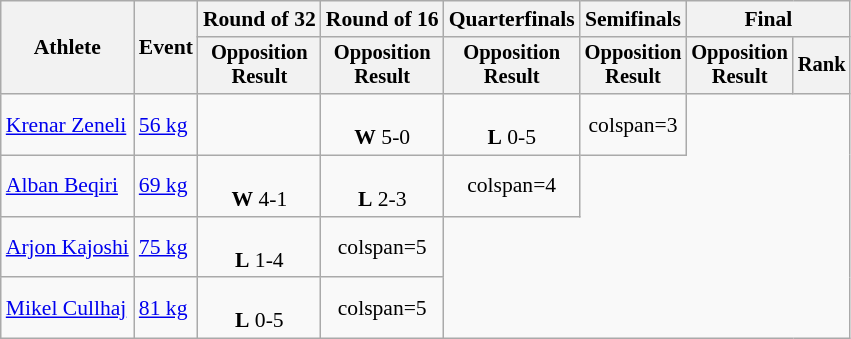<table class="wikitable" style="font-size:90%">
<tr>
<th rowspan="2">Athlete</th>
<th rowspan="2">Event</th>
<th>Round of 32</th>
<th>Round of 16</th>
<th>Quarterfinals</th>
<th>Semifinals</th>
<th colspan=2>Final</th>
</tr>
<tr style="font-size:95%">
<th>Opposition<br>Result</th>
<th>Opposition<br>Result</th>
<th>Opposition<br>Result</th>
<th>Opposition<br>Result</th>
<th>Opposition<br>Result</th>
<th>Rank</th>
</tr>
<tr align=center>
<td align=left><a href='#'>Krenar Zeneli</a></td>
<td align=left><a href='#'>56 kg</a></td>
<td></td>
<td><br><strong>W</strong> 5-0</td>
<td><br><strong>L</strong> 0-5</td>
<td>colspan=3 </td>
</tr>
<tr align=center>
<td align=left><a href='#'>Alban Beqiri</a></td>
<td align=left><a href='#'>69 kg</a></td>
<td><br><strong>W</strong> 4-1</td>
<td><br><strong>L</strong> 2-3</td>
<td>colspan=4 </td>
</tr>
<tr align=center>
<td align=left><a href='#'>Arjon Kajoshi</a></td>
<td align=left><a href='#'>75 kg</a></td>
<td><br><strong>L</strong> 1-4</td>
<td>colspan=5 </td>
</tr>
<tr align=center>
<td align=left><a href='#'>Mikel Cullhaj</a></td>
<td align=left><a href='#'>81 kg</a></td>
<td><br><strong>L</strong> 0-5</td>
<td>colspan=5 </td>
</tr>
</table>
